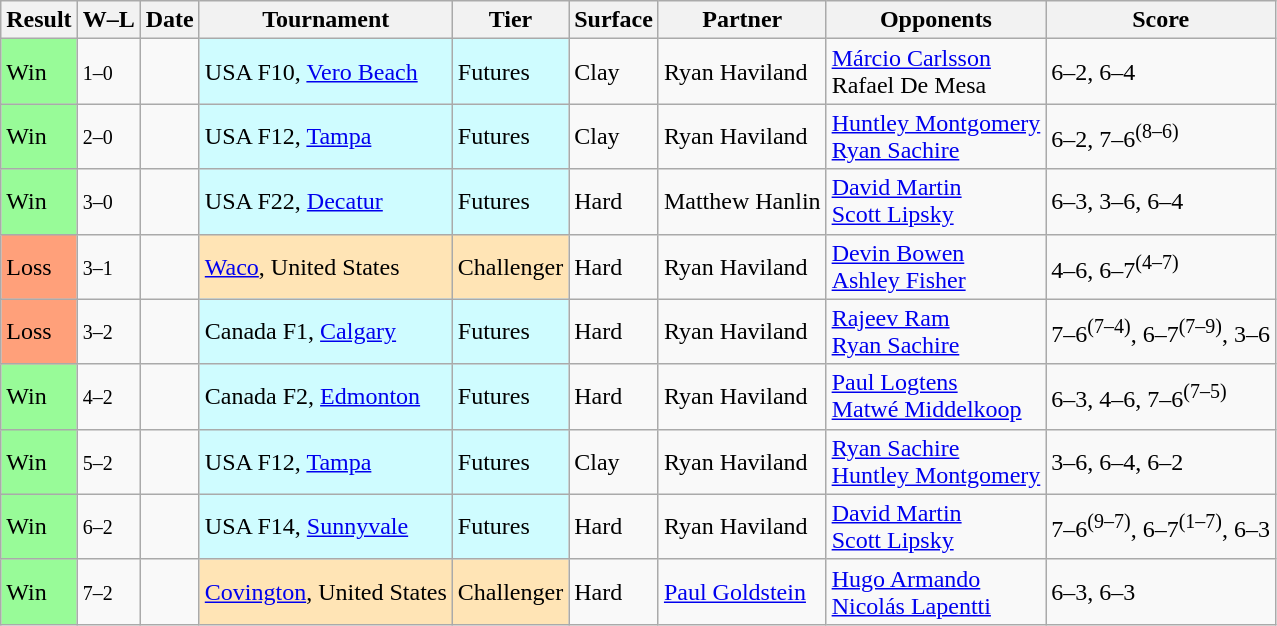<table class="sortable wikitable">
<tr>
<th>Result</th>
<th class="unsortable">W–L</th>
<th>Date</th>
<th>Tournament</th>
<th>Tier</th>
<th>Surface</th>
<th>Partner</th>
<th>Opponents</th>
<th class="unsortable">Score</th>
</tr>
<tr>
<td bgcolor=98FB98>Win</td>
<td><small>1–0</small></td>
<td></td>
<td style="background:#cffcff;">USA F10, <a href='#'>Vero Beach</a></td>
<td style="background:#cffcff;">Futures</td>
<td>Clay</td>
<td> Ryan Haviland</td>
<td> <a href='#'>Márcio Carlsson</a> <br>  Rafael De Mesa</td>
<td>6–2, 6–4</td>
</tr>
<tr>
<td bgcolor=98FB98>Win</td>
<td><small>2–0</small></td>
<td></td>
<td style="background:#cffcff;">USA F12, <a href='#'>Tampa</a></td>
<td style="background:#cffcff;">Futures</td>
<td>Clay</td>
<td> Ryan Haviland</td>
<td> <a href='#'>Huntley Montgomery</a> <br>  <a href='#'>Ryan Sachire</a></td>
<td>6–2, 7–6<sup>(8–6)</sup></td>
</tr>
<tr>
<td bgcolor=98FB98>Win</td>
<td><small>3–0</small></td>
<td></td>
<td style="background:#cffcff;">USA F22, <a href='#'>Decatur</a></td>
<td style="background:#cffcff;">Futures</td>
<td>Hard</td>
<td> Matthew Hanlin</td>
<td> <a href='#'>David Martin</a> <br>  <a href='#'>Scott Lipsky</a></td>
<td>6–3, 3–6, 6–4</td>
</tr>
<tr>
<td bgcolor=FFA07A>Loss</td>
<td><small>3–1</small></td>
<td></td>
<td style="background:moccasin;"><a href='#'>Waco</a>, United States</td>
<td style="background:moccasin;">Challenger</td>
<td>Hard</td>
<td> Ryan Haviland</td>
<td> <a href='#'>Devin Bowen</a> <br>  <a href='#'>Ashley Fisher</a></td>
<td>4–6, 6–7<sup>(4–7)</sup></td>
</tr>
<tr>
<td bgcolor=FFA07A>Loss</td>
<td><small>3–2</small></td>
<td></td>
<td style="background:#cffcff;">Canada F1, <a href='#'>Calgary</a></td>
<td style="background:#cffcff;">Futures</td>
<td>Hard</td>
<td> Ryan Haviland</td>
<td> <a href='#'>Rajeev Ram</a> <br>  <a href='#'>Ryan Sachire</a></td>
<td>7–6<sup>(7–4)</sup>, 6–7<sup>(7–9)</sup>, 3–6</td>
</tr>
<tr>
<td bgcolor=98FB98>Win</td>
<td><small>4–2</small></td>
<td></td>
<td style="background:#cffcff;">Canada F2, <a href='#'>Edmonton</a></td>
<td style="background:#cffcff;">Futures</td>
<td>Hard</td>
<td> Ryan Haviland</td>
<td> <a href='#'>Paul Logtens</a> <br>  <a href='#'>Matwé Middelkoop</a></td>
<td>6–3, 4–6, 7–6<sup>(7–5)</sup></td>
</tr>
<tr>
<td bgcolor=98FB98>Win</td>
<td><small>5–2</small></td>
<td></td>
<td style="background:#cffcff;">USA F12, <a href='#'>Tampa</a></td>
<td style="background:#cffcff;">Futures</td>
<td>Clay</td>
<td> Ryan Haviland</td>
<td> <a href='#'>Ryan Sachire</a> <br>  <a href='#'>Huntley Montgomery</a></td>
<td>3–6, 6–4, 6–2</td>
</tr>
<tr>
<td bgcolor=98FB98>Win</td>
<td><small>6–2</small></td>
<td></td>
<td style="background:#cffcff;">USA F14, <a href='#'>Sunnyvale</a></td>
<td style="background:#cffcff;">Futures</td>
<td>Hard</td>
<td> Ryan Haviland</td>
<td> <a href='#'>David Martin</a> <br>  <a href='#'>Scott Lipsky</a></td>
<td>7–6<sup>(9–7)</sup>, 6–7<sup>(1–7)</sup>, 6–3</td>
</tr>
<tr>
<td bgcolor=98FB98>Win</td>
<td><small>7–2</small></td>
<td></td>
<td style="background:moccasin;"><a href='#'>Covington</a>, United States</td>
<td style="background:moccasin;">Challenger</td>
<td>Hard</td>
<td> <a href='#'>Paul Goldstein</a></td>
<td> <a href='#'>Hugo Armando</a> <br>  <a href='#'>Nicolás Lapentti</a></td>
<td>6–3, 6–3</td>
</tr>
</table>
